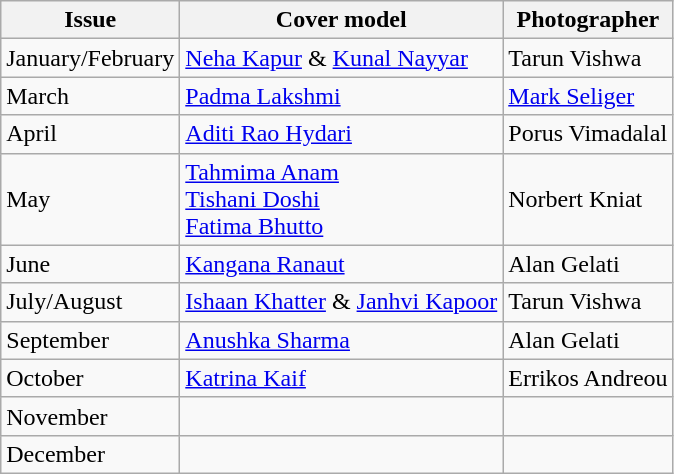<table class="sortable wikitable">
<tr>
<th>Issue</th>
<th>Cover model</th>
<th>Photographer</th>
</tr>
<tr>
<td>January/February</td>
<td><a href='#'>Neha Kapur</a> & <a href='#'>Kunal Nayyar</a></td>
<td>Tarun Vishwa</td>
</tr>
<tr>
<td>March</td>
<td><a href='#'>Padma Lakshmi</a></td>
<td><a href='#'>Mark Seliger</a></td>
</tr>
<tr>
<td>April</td>
<td><a href='#'>Aditi Rao Hydari</a></td>
<td>Porus Vimadalal</td>
</tr>
<tr>
<td>May</td>
<td><a href='#'>Tahmima Anam</a><br><a href='#'>Tishani Doshi</a><br><a href='#'>Fatima Bhutto</a></td>
<td>Norbert Kniat</td>
</tr>
<tr>
<td>June</td>
<td><a href='#'>Kangana Ranaut</a></td>
<td>Alan Gelati</td>
</tr>
<tr>
<td>July/August</td>
<td><a href='#'>Ishaan Khatter</a> & <a href='#'>Janhvi Kapoor</a></td>
<td>Tarun Vishwa</td>
</tr>
<tr>
<td>September</td>
<td><a href='#'>Anushka Sharma</a></td>
<td>Alan Gelati</td>
</tr>
<tr>
<td>October</td>
<td><a href='#'>Katrina Kaif</a></td>
<td>Errikos Andreou</td>
</tr>
<tr>
<td>November</td>
<td></td>
<td></td>
</tr>
<tr>
<td>December</td>
<td></td>
<td></td>
</tr>
</table>
